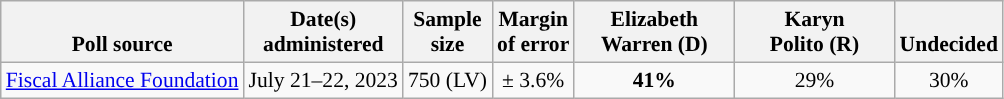<table class="wikitable" style="font-size:90%;text-align:center;">
<tr valign=bottom>
<th>Poll source</th>
<th>Date(s)<br>administered</th>
<th>Sample<br>size</th>
<th>Margin<br>of error</th>
<th style="width:100px;">Elizabeth<br>Warren (D)</th>
<th style="width:100px;">Karyn<br>Polito (R)</th>
<th>Undecided</th>
</tr>
<tr>
<td rowspan=2 style="text-align:left"><a href='#'>Fiscal Alliance Foundation</a></td>
<td rowspan=2>July 21–22, 2023</td>
<td rowspan=2>750 (LV)</td>
<td rowspan=2>± 3.6%</td>
<td><strong>41%</strong></td>
<td>29%</td>
<td>30%</td>
</tr>
</table>
